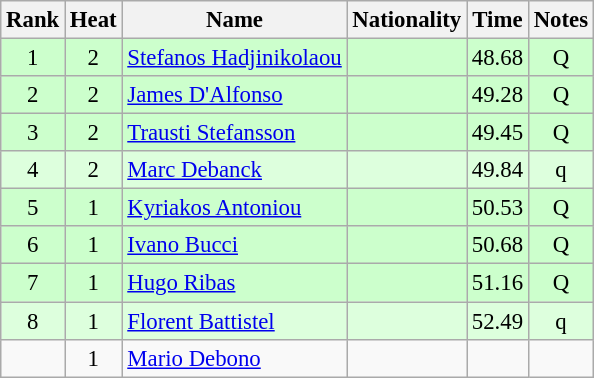<table class="wikitable sortable" style="text-align:center; font-size:95%">
<tr>
<th>Rank</th>
<th>Heat</th>
<th>Name</th>
<th>Nationality</th>
<th>Time</th>
<th>Notes</th>
</tr>
<tr bgcolor=ccffcc>
<td>1</td>
<td>2</td>
<td align=left><a href='#'>Stefanos Hadjinikolaou</a></td>
<td align=left></td>
<td>48.68</td>
<td>Q</td>
</tr>
<tr bgcolor=ccffcc>
<td>2</td>
<td>2</td>
<td align=left><a href='#'>James D'Alfonso</a></td>
<td align=left></td>
<td>49.28</td>
<td>Q</td>
</tr>
<tr bgcolor=ccffcc>
<td>3</td>
<td>2</td>
<td align=left><a href='#'>Trausti Stefansson</a></td>
<td align=left></td>
<td>49.45</td>
<td>Q</td>
</tr>
<tr bgcolor=ddffdd>
<td>4</td>
<td>2</td>
<td align=left><a href='#'>Marc Debanck</a></td>
<td align=left></td>
<td>49.84</td>
<td>q</td>
</tr>
<tr bgcolor=ccffcc>
<td>5</td>
<td>1</td>
<td align=left><a href='#'>Kyriakos Antoniou</a></td>
<td align=left></td>
<td>50.53</td>
<td>Q</td>
</tr>
<tr bgcolor=ccffcc>
<td>6</td>
<td>1</td>
<td align=left><a href='#'>Ivano Bucci</a></td>
<td align=left></td>
<td>50.68</td>
<td>Q</td>
</tr>
<tr bgcolor=ccffcc>
<td>7</td>
<td>1</td>
<td align=left><a href='#'>Hugo Ribas</a></td>
<td align=left></td>
<td>51.16</td>
<td>Q</td>
</tr>
<tr bgcolor=ddffdd>
<td>8</td>
<td>1</td>
<td align=left><a href='#'>Florent Battistel</a></td>
<td align=left></td>
<td>52.49</td>
<td>q</td>
</tr>
<tr>
<td></td>
<td>1</td>
<td align=left><a href='#'>Mario Debono</a></td>
<td align=left></td>
<td></td>
<td></td>
</tr>
</table>
